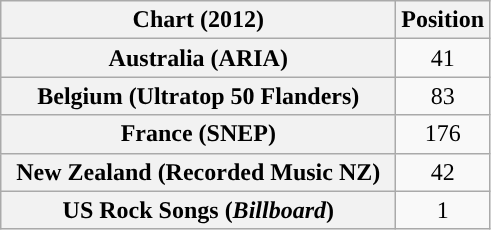<table class="wikitable plainrowheaders sortable" style="text-align:center">
<tr>
<th scope="col" style="width:16em;">Chart (2012)</th>
<th scope="col">Position</th>
</tr>
<tr>
<th scope="row">Australia (ARIA)</th>
<td>41</td>
</tr>
<tr>
<th scope="row">Belgium (Ultratop 50 Flanders)</th>
<td>83</td>
</tr>
<tr>
<th scope="row">France (SNEP)</th>
<td>176</td>
</tr>
<tr>
<th scope="row">New Zealand (Recorded Music NZ)</th>
<td>42</td>
</tr>
<tr>
<th scope="row">US Rock Songs (<em>Billboard</em>)</th>
<td>1</td>
</tr>
</table>
